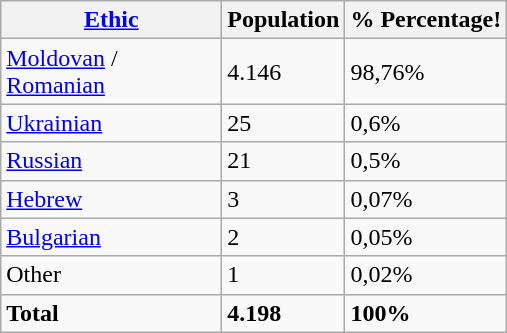<table class="wikitable sortable">
<tr>
<th style="width:140px;"><a href='#'>Ethic</a></th>
<th>Population</th>
<th>% Percentage!</th>
</tr>
<tr>
<td><a href='#'>Moldovan</a> / <a href='#'>Romanian</a></td>
<td>4.146</td>
<td>98,76%</td>
</tr>
<tr>
<td><a href='#'>Ukrainian</a></td>
<td>25</td>
<td>0,6%</td>
</tr>
<tr>
<td><a href='#'>Russian</a></td>
<td>21</td>
<td>0,5%</td>
</tr>
<tr>
<td><a href='#'>Hebrew</a></td>
<td>3</td>
<td>0,07%</td>
</tr>
<tr>
<td><a href='#'>Bulgarian</a></td>
<td>2</td>
<td>0,05%</td>
</tr>
<tr>
<td>Other</td>
<td>1</td>
<td>0,02%</td>
</tr>
<tr>
<td><strong>Total</strong></td>
<td><strong>4.198</strong></td>
<td><strong>100%</strong></td>
</tr>
</table>
